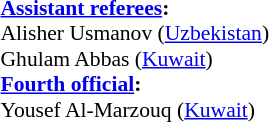<table width=50% style="font-size: 90%">
<tr>
<td><br><strong><a href='#'>Assistant referees</a>:</strong>
<br>Alisher Usmanov (<a href='#'>Uzbekistan</a>)
<br>Ghulam Abbas (<a href='#'>Kuwait</a>)
<br><strong><a href='#'>Fourth official</a>:</strong>
<br>Yousef Al-Marzouq (<a href='#'>Kuwait</a>)</td>
</tr>
</table>
